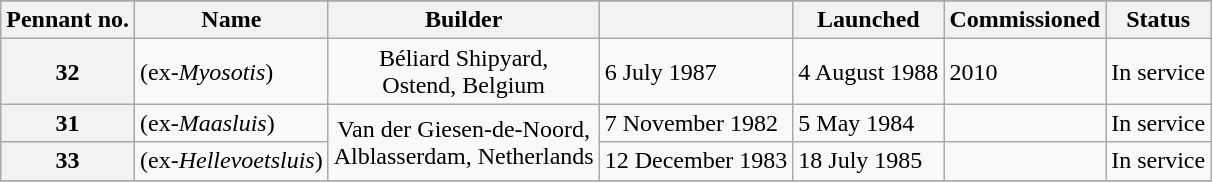<table class="wikitable plainrowheaders">
<tr>
</tr>
<tr>
<th scope="col">Pennant no.</th>
<th scope="col">Name</th>
<th scope="col">Builder</th>
<th scope="col"></th>
<th scope="col">Launched</th>
<th scope="col">Commissioned</th>
<th scope="col">Status</th>
</tr>
<tr>
<th scope="row">32</th>
<td> (ex-<em>Myosotis</em>)</td>
<td align="center">Béliard Shipyard,<br>Ostend, Belgium</td>
<td>6 July 1987</td>
<td>4 August 1988</td>
<td>2010</td>
<td>In service</td>
</tr>
<tr>
<th scope="row">31</th>
<td> (ex-<em>Maasluis</em>)</td>
<td rowspan="2" align="center">Van der Giesen-de-Noord,<br>Alblasserdam, Netherlands</td>
<td>7 November 1982</td>
<td>5 May 1984</td>
<td></td>
<td>In service</td>
</tr>
<tr>
<th scope="row">33</th>
<td> (ex-<em>Hellevoetsluis</em>)</td>
<td>12 December 1983</td>
<td>18 July 1985</td>
<td></td>
<td>In service</td>
</tr>
<tr>
</tr>
</table>
